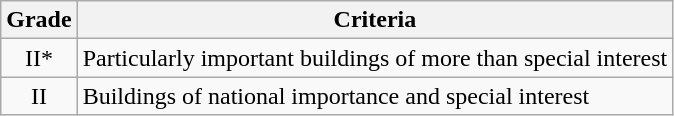<table class="wikitable">
<tr>
<th>Grade</th>
<th>Criteria</th>
</tr>
<tr>
<td align="center" >II*</td>
<td>Particularly important buildings of more than special interest</td>
</tr>
<tr>
<td align="center" >II</td>
<td>Buildings of national importance and special interest</td>
</tr>
</table>
